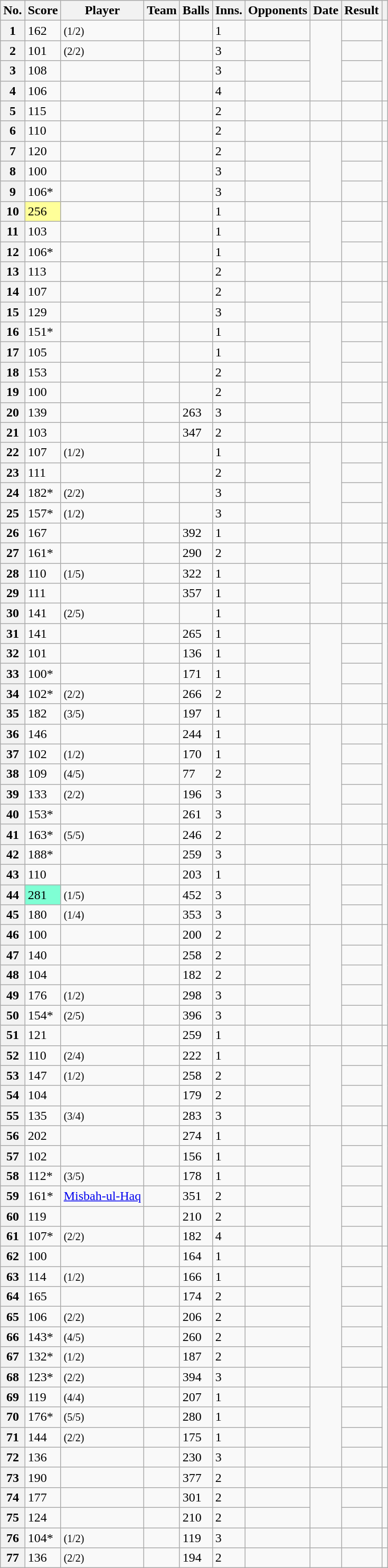<table class="wikitable sortable plainrowheadersnt" style="font-size: 100%;">
<tr>
<th scope="col">No.</th>
<th scope="col">Score</th>
<th scope="col">Player</th>
<th scope="col">Team</th>
<th scope="col">Balls</th>
<th scope="col">Inns.</th>
<th scope="col">Opponents</th>
<th scope="col">Date</th>
<th scope="col">Result</th>
<th scope="col" class="unsortable"></th>
</tr>
<tr>
<th scope=row>1</th>
<td> 162</td>
<td> <small>(1/2)</small></td>
<td></td>
<td> </td>
<td>1</td>
<td></td>
<td rowspan="4"></td>
<td></td>
<td rowspan="4"></td>
</tr>
<tr>
<th scope=row>2</th>
<td> 101</td>
<td> <small>(2/2)</small></td>
<td></td>
<td> </td>
<td>3</td>
<td></td>
<td></td>
</tr>
<tr>
<th scope=row>3</th>
<td> 108</td>
<td></td>
<td></td>
<td> </td>
<td>3</td>
<td></td>
<td></td>
</tr>
<tr>
<th scope=row>4</th>
<td> 106</td>
<td></td>
<td></td>
<td> </td>
<td>4</td>
<td></td>
<td></td>
</tr>
<tr>
<th scope=row>5</th>
<td> 115</td>
<td></td>
<td></td>
<td> </td>
<td>2</td>
<td></td>
<td></td>
<td></td>
<td></td>
</tr>
<tr>
<th scope=row>6</th>
<td> 110</td>
<td></td>
<td></td>
<td> </td>
<td>2</td>
<td></td>
<td></td>
<td></td>
<td></td>
</tr>
<tr>
<th scope=row>7</th>
<td> 120</td>
<td></td>
<td></td>
<td> </td>
<td>2</td>
<td></td>
<td rowspan="3"></td>
<td></td>
<td rowspan="3"></td>
</tr>
<tr>
<th scope=row>8</th>
<td> 100</td>
<td></td>
<td></td>
<td> </td>
<td>3</td>
<td></td>
<td></td>
</tr>
<tr>
<th scope=row>9</th>
<td> 106*</td>
<td></td>
<td></td>
<td> </td>
<td>3</td>
<td></td>
<td></td>
</tr>
<tr>
<th scope=row>10</th>
<td bgcolor=#FFFF99> 256 <strong></strong></td>
<td></td>
<td></td>
<td> </td>
<td>1</td>
<td></td>
<td rowspan="3"></td>
<td></td>
<td rowspan="3"></td>
</tr>
<tr>
<th scope=row>11</th>
<td> 103</td>
<td></td>
<td></td>
<td> </td>
<td>1</td>
<td></td>
<td></td>
</tr>
<tr>
<th scope=row>12</th>
<td> 106*</td>
<td></td>
<td></td>
<td> </td>
<td>1</td>
<td></td>
<td></td>
</tr>
<tr>
<th scope=row>13</th>
<td> 113</td>
<td></td>
<td></td>
<td> </td>
<td>2</td>
<td></td>
<td></td>
<td></td>
<td></td>
</tr>
<tr>
<th scope=row>14</th>
<td> 107</td>
<td></td>
<td></td>
<td> </td>
<td>2</td>
<td></td>
<td rowspan="2"></td>
<td></td>
<td rowspan="2"></td>
</tr>
<tr>
<th scope=row>15</th>
<td> 129</td>
<td></td>
<td></td>
<td> </td>
<td>3</td>
<td></td>
<td></td>
</tr>
<tr>
<th scope=row>16</th>
<td> 151*</td>
<td></td>
<td></td>
<td> </td>
<td>1</td>
<td></td>
<td rowspan="3"></td>
<td></td>
<td rowspan="3"></td>
</tr>
<tr>
<th scope=row>17</th>
<td> 105</td>
<td></td>
<td></td>
<td> </td>
<td>1</td>
<td></td>
<td></td>
</tr>
<tr>
<th scope=row>18</th>
<td> 153</td>
<td></td>
<td></td>
<td> </td>
<td>2</td>
<td></td>
<td></td>
</tr>
<tr>
<th scope=row>19</th>
<td> 100</td>
<td></td>
<td></td>
<td> </td>
<td>2</td>
<td></td>
<td rowspan="2"></td>
<td></td>
<td rowspan="2"></td>
</tr>
<tr>
<th scope=row>20</th>
<td> 139</td>
<td></td>
<td></td>
<td> 263</td>
<td>3</td>
<td></td>
<td></td>
</tr>
<tr>
<th scope=row>21</th>
<td> 103</td>
<td></td>
<td></td>
<td> 347</td>
<td>2</td>
<td></td>
<td></td>
<td></td>
<td></td>
</tr>
<tr>
<th scope=row>22</th>
<td> 107</td>
<td> <small>(1/2)</small></td>
<td></td>
<td> </td>
<td>1</td>
<td></td>
<td rowspan="4"></td>
<td></td>
<td rowspan="4"></td>
</tr>
<tr>
<th scope=row>23</th>
<td> 111</td>
<td></td>
<td></td>
<td> </td>
<td>2</td>
<td></td>
<td></td>
</tr>
<tr>
<th scope=row>24</th>
<td> 182*</td>
<td> <small>(2/2)</small></td>
<td></td>
<td> </td>
<td>3</td>
<td></td>
<td></td>
</tr>
<tr>
<th scope=row>25</th>
<td> 157*</td>
<td> <small>(1/2)</small></td>
<td></td>
<td> </td>
<td>3</td>
<td></td>
<td></td>
</tr>
<tr>
<th scope=row>26</th>
<td> 167</td>
<td></td>
<td></td>
<td> 392</td>
<td>1</td>
<td></td>
<td></td>
<td></td>
<td></td>
</tr>
<tr>
<th scope=row>27</th>
<td> 161*</td>
<td></td>
<td></td>
<td> 290</td>
<td>2</td>
<td></td>
<td></td>
<td></td>
<td></td>
</tr>
<tr>
<th scope=row>28</th>
<td> 110</td>
<td> <small>(1/5)</small></td>
<td></td>
<td> 322</td>
<td>1</td>
<td></td>
<td rowspan="2"></td>
<td></td>
<td rowspan="2"></td>
</tr>
<tr>
<th scope=row>29</th>
<td> 111</td>
<td></td>
<td></td>
<td> 357</td>
<td>1</td>
<td></td>
<td></td>
</tr>
<tr>
<th scope=row>30</th>
<td> 141</td>
<td> <small>(2/5)</small></td>
<td></td>
<td> </td>
<td>1</td>
<td></td>
<td></td>
<td></td>
<td></td>
</tr>
<tr>
<th scope=row>31</th>
<td> 141</td>
<td></td>
<td></td>
<td> 265</td>
<td>1</td>
<td></td>
<td rowspan="4"></td>
<td></td>
<td rowspan="4"></td>
</tr>
<tr>
<th scope=row>32</th>
<td> 101</td>
<td></td>
<td></td>
<td> 136</td>
<td>1</td>
<td></td>
<td></td>
</tr>
<tr>
<th scope=row>33</th>
<td> 100*</td>
<td></td>
<td></td>
<td> 171</td>
<td>1</td>
<td></td>
<td></td>
</tr>
<tr>
<th scope=row>34</th>
<td> 102*</td>
<td> <small>(2/2)</small></td>
<td></td>
<td> 266</td>
<td>2</td>
<td></td>
<td></td>
</tr>
<tr>
<th scope=row>35</th>
<td> 182</td>
<td> <small>(3/5)</small></td>
<td></td>
<td> 197</td>
<td>1</td>
<td></td>
<td></td>
<td></td>
<td></td>
</tr>
<tr>
<th scope=row>36</th>
<td> 146</td>
<td></td>
<td></td>
<td> 244</td>
<td>1</td>
<td></td>
<td rowspan="5"></td>
<td></td>
<td rowspan="5"></td>
</tr>
<tr>
<th scope=row>37</th>
<td> 102</td>
<td> <small>(1/2)</small></td>
<td></td>
<td> 170</td>
<td>1</td>
<td></td>
<td></td>
</tr>
<tr>
<th scope=row>38</th>
<td> 109</td>
<td> <small>(4/5)</small></td>
<td></td>
<td> 77</td>
<td>2</td>
<td></td>
<td></td>
</tr>
<tr>
<th scope=row>39</th>
<td> 133</td>
<td> <small>(2/2)</small></td>
<td></td>
<td> 196</td>
<td>3</td>
<td></td>
<td></td>
</tr>
<tr>
<th scope=row>40</th>
<td> 153*</td>
<td></td>
<td></td>
<td> 261</td>
<td>3</td>
<td></td>
<td></td>
</tr>
<tr>
<th scope=row>41</th>
<td> 163*</td>
<td> <small>(5/5)</small></td>
<td></td>
<td> 246</td>
<td>2</td>
<td></td>
<td></td>
<td></td>
<td></td>
</tr>
<tr>
<th scope=row>42</th>
<td> 188*</td>
<td></td>
<td></td>
<td> 259</td>
<td>3</td>
<td></td>
<td></td>
<td></td>
<td></td>
</tr>
<tr>
<th scope=row>43</th>
<td> 110</td>
<td></td>
<td></td>
<td> 203</td>
<td>1</td>
<td></td>
<td rowspan="3"></td>
<td></td>
<td rowspan="3"></td>
</tr>
<tr>
<th scope=row>44</th>
<td bgcolor=#7FFFD4> 281 <strong></strong></td>
<td> <small>(1/5)</small></td>
<td></td>
<td> 452</td>
<td>3</td>
<td></td>
<td></td>
</tr>
<tr>
<th scope=row>45</th>
<td> 180</td>
<td> <small>(1/4)</small></td>
<td></td>
<td> 353</td>
<td>3</td>
<td></td>
<td></td>
</tr>
<tr>
<th scope=row>46</th>
<td> 100</td>
<td></td>
<td></td>
<td> 200</td>
<td>2</td>
<td></td>
<td rowspan="5"></td>
<td></td>
<td rowspan="5"></td>
</tr>
<tr>
<th scope=row>47</th>
<td> 140</td>
<td></td>
<td></td>
<td> 258</td>
<td>2</td>
<td></td>
<td></td>
</tr>
<tr>
<th scope=row>48</th>
<td> 104</td>
<td></td>
<td></td>
<td> 182</td>
<td>2</td>
<td></td>
<td></td>
</tr>
<tr>
<th scope=row>49</th>
<td> 176</td>
<td> <small>(1/2)</small></td>
<td></td>
<td> 298</td>
<td>3</td>
<td></td>
<td></td>
</tr>
<tr>
<th scope=row>50</th>
<td> 154*</td>
<td> <small>(2/5)</small></td>
<td></td>
<td> 396</td>
<td>3</td>
<td></td>
<td></td>
</tr>
<tr>
<th scope=row>51</th>
<td> 121</td>
<td></td>
<td></td>
<td> 259</td>
<td>1</td>
<td></td>
<td></td>
<td></td>
<td></td>
</tr>
<tr>
<th scope=row>52</th>
<td> 110</td>
<td> <small>(2/4)</small></td>
<td></td>
<td> 222</td>
<td>1</td>
<td></td>
<td rowspan="4"></td>
<td></td>
<td rowspan="4"></td>
</tr>
<tr>
<th scope=row>53</th>
<td> 147</td>
<td> <small>(1/2)</small></td>
<td></td>
<td> 258</td>
<td>2</td>
<td></td>
<td></td>
</tr>
<tr>
<th scope=row>54</th>
<td> 104</td>
<td></td>
<td></td>
<td> 179</td>
<td>2</td>
<td></td>
<td></td>
</tr>
<tr>
<th scope=row>55</th>
<td> 135</td>
<td> <small>(3/4)</small></td>
<td></td>
<td> 283</td>
<td>3</td>
<td></td>
<td></td>
</tr>
<tr>
<th scope=row>56</th>
<td> 202</td>
<td></td>
<td></td>
<td> 274</td>
<td>1</td>
<td></td>
<td rowspan="6"></td>
<td></td>
<td rowspan="6"></td>
</tr>
<tr>
<th scope=row>57</th>
<td> 102</td>
<td></td>
<td></td>
<td> 156</td>
<td>1</td>
<td></td>
<td></td>
</tr>
<tr>
<th scope=row>58</th>
<td> 112*</td>
<td> <small>(3/5)</small></td>
<td></td>
<td> 178</td>
<td>1</td>
<td></td>
<td></td>
</tr>
<tr>
<th scope=row>59</th>
<td> 161*</td>
<td><a href='#'>Misbah-ul-Haq</a></td>
<td></td>
<td> 351</td>
<td>2</td>
<td></td>
<td></td>
</tr>
<tr>
<th scope=row>60</th>
<td> 119</td>
<td></td>
<td></td>
<td> 210</td>
<td>2</td>
<td></td>
<td></td>
</tr>
<tr>
<th scope=row>61</th>
<td> 107*</td>
<td> <small>(2/2)</small></td>
<td></td>
<td> 182</td>
<td>4</td>
<td></td>
<td></td>
</tr>
<tr>
<th scope=row>62</th>
<td> 100</td>
<td></td>
<td></td>
<td> 164</td>
<td>1</td>
<td></td>
<td rowspan="7"></td>
<td></td>
<td rowspan="7"></td>
</tr>
<tr>
<th scope=row>63</th>
<td> 114</td>
<td> <small>(1/2)</small></td>
<td></td>
<td> 166</td>
<td>1</td>
<td></td>
<td></td>
</tr>
<tr>
<th scope=row>64</th>
<td> 165</td>
<td></td>
<td></td>
<td> 174</td>
<td>2</td>
<td></td>
<td></td>
</tr>
<tr>
<th scope=row>65</th>
<td> 106</td>
<td> <small>(2/2)</small></td>
<td></td>
<td> 206</td>
<td>2</td>
<td></td>
<td></td>
</tr>
<tr>
<th scope=row>66</th>
<td> 143*</td>
<td> <small>(4/5)</small></td>
<td></td>
<td> 260</td>
<td>2</td>
<td></td>
<td></td>
</tr>
<tr>
<th scope=row>67</th>
<td> 132*</td>
<td> <small>(1/2)</small></td>
<td></td>
<td> 187</td>
<td>2</td>
<td></td>
<td></td>
</tr>
<tr>
<th scope=row>68</th>
<td> 123*</td>
<td> <small>(2/2)</small></td>
<td></td>
<td> 394</td>
<td>3</td>
<td></td>
<td></td>
</tr>
<tr>
<th scope=row>69</th>
<td> 119</td>
<td> <small>(4/4)</small></td>
<td></td>
<td> 207</td>
<td>1</td>
<td></td>
<td rowspan="4"></td>
<td></td>
<td rowspan="4"></td>
</tr>
<tr>
<th scope=row>70</th>
<td> 176*</td>
<td> <small>(5/5)</small></td>
<td></td>
<td> 280</td>
<td>1</td>
<td></td>
<td></td>
</tr>
<tr>
<th scope=row>71</th>
<td> 144</td>
<td> <small>(2/2)</small></td>
<td></td>
<td> 175</td>
<td>1</td>
<td></td>
<td></td>
</tr>
<tr>
<th scope=row>72</th>
<td> 136</td>
<td></td>
<td></td>
<td> 230</td>
<td>3</td>
<td></td>
<td></td>
</tr>
<tr>
<th scope=row>73</th>
<td> 190</td>
<td></td>
<td></td>
<td> 377</td>
<td>2</td>
<td></td>
<td></td>
<td></td>
<td></td>
</tr>
<tr>
<th scope=row>74</th>
<td> 177</td>
<td></td>
<td></td>
<td> 301</td>
<td>2</td>
<td></td>
<td rowspan="2"></td>
<td></td>
<td rowspan="2"></td>
</tr>
<tr>
<th scope=row>75</th>
<td> 124</td>
<td></td>
<td></td>
<td> 210</td>
<td>2</td>
<td></td>
<td></td>
</tr>
<tr>
<th scope=row>76</th>
<td> 104*</td>
<td> <small>(1/2)</small></td>
<td></td>
<td> 119</td>
<td>3</td>
<td></td>
<td></td>
<td></td>
<td></td>
</tr>
<tr>
<th scope=row>77</th>
<td> 136</td>
<td> <small>(2/2)</small></td>
<td></td>
<td> 194</td>
<td>2</td>
<td></td>
<td></td>
<td></td>
<td></td>
</tr>
</table>
